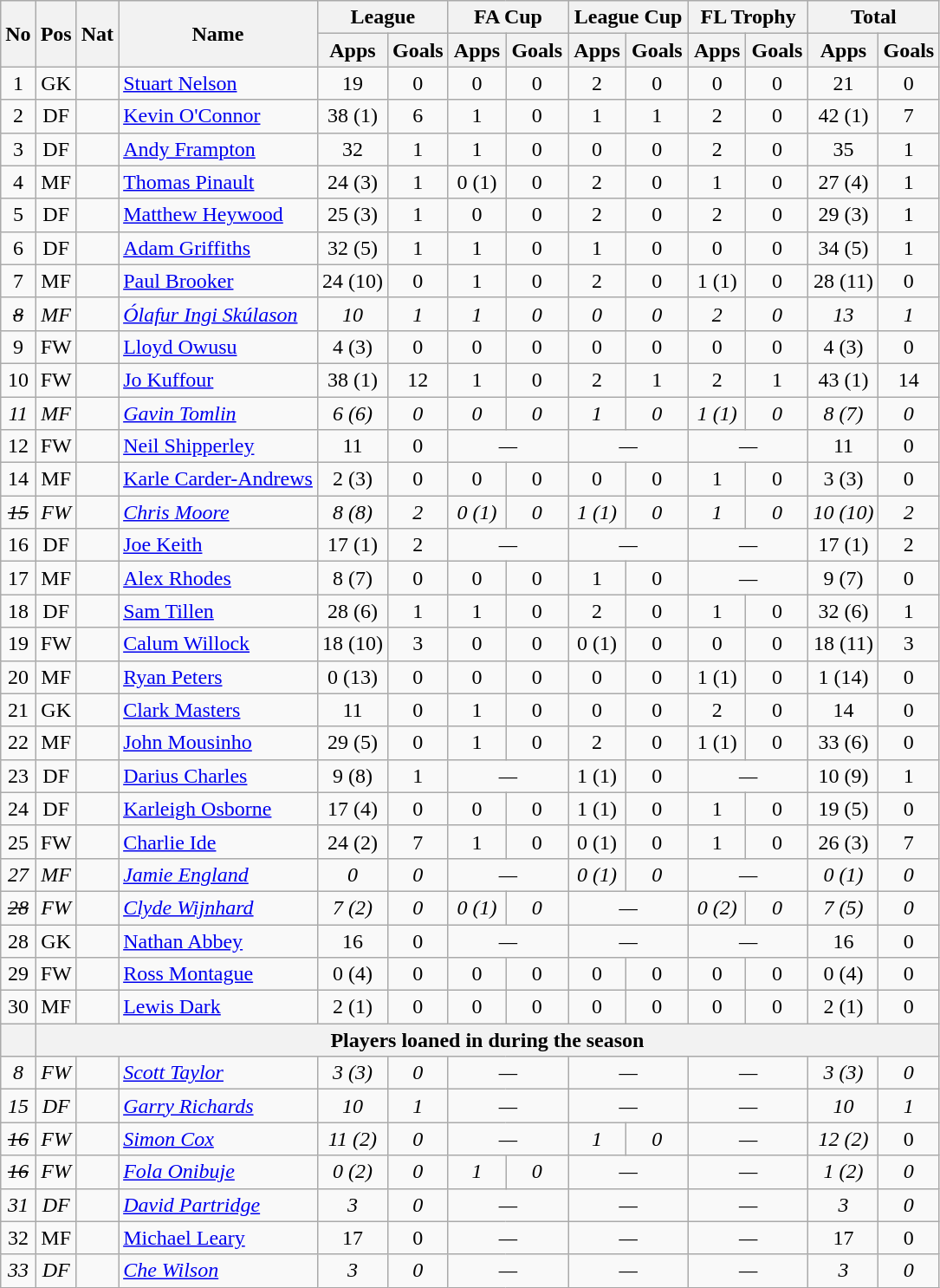<table class="wikitable" style="text-align:center">
<tr>
<th rowspan="2">No</th>
<th rowspan="2">Pos</th>
<th rowspan="2">Nat</th>
<th rowspan="2">Name</th>
<th colspan="2" style="width:85px;">League</th>
<th colspan="2" style="width:85px;">FA Cup</th>
<th colspan="2" style="width:85px;">League Cup</th>
<th colspan="2" style="width:85px;">FL Trophy</th>
<th colspan="2" style="width:85px;">Total</th>
</tr>
<tr>
<th>Apps</th>
<th>Goals</th>
<th>Apps</th>
<th>Goals</th>
<th>Apps</th>
<th>Goals</th>
<th>Apps</th>
<th>Goals</th>
<th>Apps</th>
<th>Goals</th>
</tr>
<tr>
<td>1</td>
<td>GK</td>
<td></td>
<td style="text-align:left;"><a href='#'>Stuart Nelson</a></td>
<td>19</td>
<td>0</td>
<td>0</td>
<td>0</td>
<td>2</td>
<td>0</td>
<td>0</td>
<td>0</td>
<td>21</td>
<td>0</td>
</tr>
<tr>
<td>2</td>
<td>DF</td>
<td></td>
<td style="text-align:left;"><a href='#'>Kevin O'Connor</a></td>
<td>38 (1)</td>
<td>6</td>
<td>1</td>
<td>0</td>
<td>1</td>
<td>1</td>
<td>2</td>
<td>0</td>
<td>42 (1)</td>
<td>7</td>
</tr>
<tr>
<td>3</td>
<td>DF</td>
<td></td>
<td style="text-align:left;"><a href='#'>Andy Frampton</a></td>
<td>32</td>
<td>1</td>
<td>1</td>
<td>0</td>
<td>0</td>
<td>0</td>
<td>2</td>
<td>0</td>
<td>35</td>
<td>1</td>
</tr>
<tr>
<td>4</td>
<td>MF</td>
<td></td>
<td style="text-align:left;"><a href='#'>Thomas Pinault</a></td>
<td>24 (3)</td>
<td>1</td>
<td>0 (1)</td>
<td>0</td>
<td>2</td>
<td>0</td>
<td>1</td>
<td>0</td>
<td>27 (4)</td>
<td>1</td>
</tr>
<tr>
<td>5</td>
<td>DF</td>
<td></td>
<td style="text-align:left;"><a href='#'>Matthew Heywood</a></td>
<td>25 (3)</td>
<td>1</td>
<td>0</td>
<td>0</td>
<td>2</td>
<td>0</td>
<td>2</td>
<td>0</td>
<td>29 (3)</td>
<td>1</td>
</tr>
<tr>
<td>6</td>
<td>DF</td>
<td></td>
<td style="text-align:left;"><a href='#'>Adam Griffiths</a></td>
<td>32 (5)</td>
<td>1</td>
<td>1</td>
<td>0</td>
<td>1</td>
<td>0</td>
<td>0</td>
<td>0</td>
<td>34 (5)</td>
<td>1</td>
</tr>
<tr>
<td>7</td>
<td>MF</td>
<td></td>
<td style="text-align:left;"><a href='#'>Paul Brooker</a></td>
<td>24 (10)</td>
<td>0</td>
<td>1</td>
<td>0</td>
<td>2</td>
<td>0</td>
<td>1 (1)</td>
<td>0</td>
<td>28 (11)</td>
<td>0</td>
</tr>
<tr>
<td><em><s>8</s></em></td>
<td><em>MF</em></td>
<td><em></em></td>
<td style="text-align:left;"><em><a href='#'>Ólafur Ingi Skúlason</a></em></td>
<td><em>10</em></td>
<td><em>1</em></td>
<td><em>1</em></td>
<td><em>0</em></td>
<td><em>0</em></td>
<td><em>0</em></td>
<td><em>2</em></td>
<td><em>0</em></td>
<td><em>13</em></td>
<td><em>1</em></td>
</tr>
<tr>
<td>9</td>
<td>FW</td>
<td></td>
<td style="text-align:left;"><a href='#'>Lloyd Owusu</a></td>
<td>4 (3)</td>
<td>0</td>
<td>0</td>
<td>0</td>
<td>0</td>
<td>0</td>
<td>0</td>
<td>0</td>
<td>4 (3)</td>
<td>0</td>
</tr>
<tr>
<td>10</td>
<td>FW</td>
<td></td>
<td style="text-align:left;"><a href='#'>Jo Kuffour</a></td>
<td>38 (1)</td>
<td>12</td>
<td>1</td>
<td>0</td>
<td>2</td>
<td>1</td>
<td>2</td>
<td>1</td>
<td>43 (1)</td>
<td>14</td>
</tr>
<tr>
<td><em>11</em></td>
<td><em>MF</em></td>
<td><em></em></td>
<td style="text-align:left;"><em><a href='#'>Gavin Tomlin</a></em></td>
<td><em>6 (6)</em></td>
<td><em>0</em></td>
<td><em>0</em></td>
<td><em>0</em></td>
<td><em>1</em></td>
<td><em>0</em></td>
<td><em>1 (1)</em></td>
<td><em>0</em></td>
<td><em>8 (7)</em></td>
<td><em>0</em></td>
</tr>
<tr>
<td>12</td>
<td>FW</td>
<td></td>
<td style="text-align:left;"><a href='#'>Neil Shipperley</a></td>
<td>11</td>
<td>0</td>
<td colspan="2"><em>—</em></td>
<td colspan="2"><em>—</em></td>
<td colspan="2"><em>—</em></td>
<td>11</td>
<td>0</td>
</tr>
<tr>
<td>14</td>
<td>MF</td>
<td></td>
<td style="text-align:left;"><a href='#'>Karle Carder-Andrews</a></td>
<td>2 (3)</td>
<td>0</td>
<td>0</td>
<td>0</td>
<td>0</td>
<td>0</td>
<td>1</td>
<td>0</td>
<td>3 (3)</td>
<td>0</td>
</tr>
<tr>
<td><em><s>15</s></em></td>
<td><em>FW</em></td>
<td><em></em></td>
<td style="text-align:left;"><a href='#'><em>Chris Moore</em></a></td>
<td><em>8 (8)</em></td>
<td><em>2</em></td>
<td><em>0 (1)</em></td>
<td><em>0</em></td>
<td><em>1 (1)</em></td>
<td><em>0</em></td>
<td><em>1</em></td>
<td><em>0</em></td>
<td><em>10 (10)</em></td>
<td><em>2</em></td>
</tr>
<tr>
<td>16</td>
<td>DF</td>
<td></td>
<td style="text-align:left;"><a href='#'>Joe Keith</a></td>
<td>17 (1)</td>
<td>2</td>
<td colspan="2"><em>—</em></td>
<td colspan="2"><em>—</em></td>
<td colspan="2"><em>—</em></td>
<td>17 (1)</td>
<td>2</td>
</tr>
<tr>
<td>17</td>
<td>MF</td>
<td></td>
<td style="text-align:left;"><a href='#'>Alex Rhodes</a></td>
<td>8 (7)</td>
<td>0</td>
<td>0</td>
<td>0</td>
<td>1</td>
<td>0</td>
<td colspan="2"><em>—</em></td>
<td>9 (7)</td>
<td>0</td>
</tr>
<tr>
<td>18</td>
<td>DF</td>
<td></td>
<td style="text-align:left;"><a href='#'>Sam Tillen</a></td>
<td>28 (6)</td>
<td>1</td>
<td>1</td>
<td>0</td>
<td>2</td>
<td>0</td>
<td>1</td>
<td>0</td>
<td>32 (6)</td>
<td>1</td>
</tr>
<tr>
<td>19</td>
<td>FW</td>
<td></td>
<td style="text-align:left;"><a href='#'>Calum Willock</a></td>
<td>18 (10)</td>
<td>3</td>
<td>0</td>
<td>0</td>
<td>0 (1)</td>
<td>0</td>
<td>0</td>
<td>0</td>
<td>18 (11)</td>
<td>3</td>
</tr>
<tr>
<td>20</td>
<td>MF</td>
<td></td>
<td style="text-align:left;"><a href='#'>Ryan Peters</a></td>
<td>0 (13)</td>
<td>0</td>
<td>0</td>
<td>0</td>
<td>0</td>
<td>0</td>
<td>1 (1)</td>
<td>0</td>
<td>1 (14)</td>
<td>0</td>
</tr>
<tr>
<td>21</td>
<td>GK</td>
<td></td>
<td style="text-align:left;"><a href='#'>Clark Masters</a></td>
<td>11</td>
<td>0</td>
<td>1</td>
<td>0</td>
<td>0</td>
<td>0</td>
<td>2</td>
<td>0</td>
<td>14</td>
<td>0</td>
</tr>
<tr>
<td>22</td>
<td>MF</td>
<td></td>
<td style="text-align:left;"><a href='#'>John Mousinho</a></td>
<td>29 (5)</td>
<td>0</td>
<td>1</td>
<td>0</td>
<td>2</td>
<td>0</td>
<td>1 (1)</td>
<td>0</td>
<td>33 (6)</td>
<td>0</td>
</tr>
<tr>
<td>23</td>
<td>DF</td>
<td></td>
<td style="text-align:left;"><a href='#'>Darius Charles</a></td>
<td>9 (8)</td>
<td>1</td>
<td colspan="2"><em>—</em></td>
<td>1 (1)</td>
<td>0</td>
<td colspan="2"><em>—</em></td>
<td>10 (9)</td>
<td>1</td>
</tr>
<tr>
<td>24</td>
<td>DF</td>
<td></td>
<td style="text-align:left;"><a href='#'>Karleigh Osborne</a></td>
<td>17 (4)</td>
<td>0</td>
<td>0</td>
<td>0</td>
<td>1 (1)</td>
<td>0</td>
<td>1</td>
<td>0</td>
<td>19 (5)</td>
<td>0</td>
</tr>
<tr>
<td>25</td>
<td>FW</td>
<td></td>
<td style="text-align:left;"><a href='#'>Charlie Ide</a></td>
<td>24 (2)</td>
<td>7</td>
<td>1</td>
<td>0</td>
<td>0 (1)</td>
<td>0</td>
<td>1</td>
<td>0</td>
<td>26 (3)</td>
<td>7</td>
</tr>
<tr>
<td><em>27</em></td>
<td><em>MF</em></td>
<td><em></em></td>
<td style="text-align:left;"><em><a href='#'>Jamie England</a></em></td>
<td><em>0</em></td>
<td><em>0</em></td>
<td colspan="2"><em>—</em></td>
<td><em>0 (1)</em></td>
<td><em>0</em></td>
<td colspan="2"><em>—</em></td>
<td><em>0 (1)</em></td>
<td><em>0</em></td>
</tr>
<tr>
<td><em><s>28</s></em></td>
<td><em>FW</em></td>
<td><em></em></td>
<td style="text-align:left;"><em><a href='#'>Clyde Wijnhard</a></em></td>
<td><em>7 (2)</em></td>
<td><em>0</em></td>
<td><em>0 (1)</em></td>
<td><em>0</em></td>
<td colspan="2"><em>—</em></td>
<td><em>0 (2)</em></td>
<td><em>0</em></td>
<td><em>7 (5)</em></td>
<td><em>0</em></td>
</tr>
<tr>
<td>28</td>
<td>GK</td>
<td></td>
<td style="text-align:left;"><a href='#'>Nathan Abbey</a></td>
<td>16</td>
<td>0</td>
<td colspan="2"><em>—</em></td>
<td colspan="2"><em>—</em></td>
<td colspan="2"><em>—</em></td>
<td>16</td>
<td>0</td>
</tr>
<tr>
<td>29</td>
<td>FW</td>
<td></td>
<td style="text-align:left;"><a href='#'>Ross Montague</a></td>
<td>0 (4)</td>
<td>0</td>
<td>0</td>
<td>0</td>
<td>0</td>
<td>0</td>
<td>0</td>
<td>0</td>
<td>0 (4)</td>
<td>0</td>
</tr>
<tr>
<td>30</td>
<td>MF</td>
<td></td>
<td style="text-align:left;"><a href='#'>Lewis Dark</a></td>
<td>2 (1)</td>
<td>0</td>
<td>0</td>
<td>0</td>
<td>0</td>
<td>0</td>
<td>0</td>
<td>0</td>
<td>2 (1)</td>
<td>0</td>
</tr>
<tr>
<th></th>
<th colspan="13">Players loaned in during the season</th>
</tr>
<tr>
<td><em>8</em></td>
<td><em>FW</em></td>
<td><em></em></td>
<td style="text-align:left;"><a href='#'><em>Scott Taylor</em></a></td>
<td><em>3 (3)</em></td>
<td><em>0</em></td>
<td colspan="2"><em>—</em></td>
<td colspan="2"><em>—</em></td>
<td colspan="2"><em>—</em></td>
<td><em>3 (3)</em></td>
<td><em>0</em></td>
</tr>
<tr>
<td><em>15</em></td>
<td><em>DF</em></td>
<td><em></em></td>
<td style="text-align:left;"><em><a href='#'>Garry Richards</a></em></td>
<td><em>10</em></td>
<td><em>1</em></td>
<td colspan="2"><em>—</em></td>
<td colspan="2"><em>—</em></td>
<td colspan="2"><em>—</em></td>
<td><em>10</em></td>
<td><em>1</em></td>
</tr>
<tr>
<td><em><s>16</s></em></td>
<td><em>FW</em></td>
<td><em></em></td>
<td style="text-align:left;"><a href='#'><em>Simon Cox</em></a></td>
<td><em>11 (2)</em></td>
<td><em>0</em></td>
<td colspan="2"><em>—</em></td>
<td><em>1</em></td>
<td><em>0</em></td>
<td colspan="2"><em>—</em></td>
<td><em>12 (2)</em></td>
<td>0</td>
</tr>
<tr>
<td><em><s>16</s></em></td>
<td><em>FW</em></td>
<td><em></em></td>
<td style="text-align:left;"><em><a href='#'>Fola Onibuje</a></em></td>
<td><em>0 (2)</em></td>
<td><em>0</em></td>
<td><em>1</em></td>
<td><em>0</em></td>
<td colspan="2"><em>—</em></td>
<td colspan="2"><em>—</em></td>
<td><em>1 (2)</em></td>
<td><em>0</em></td>
</tr>
<tr>
<td><em>31</em></td>
<td><em>DF</em></td>
<td><em></em></td>
<td style="text-align:left;"><em><a href='#'>David Partridge</a></em></td>
<td><em>3</em></td>
<td><em>0</em></td>
<td colspan="2"><em>—</em></td>
<td colspan="2"><em>—</em></td>
<td colspan="2"><em>—</em></td>
<td><em>3</em></td>
<td><em>0</em></td>
</tr>
<tr>
<td>32</td>
<td>MF</td>
<td><em></em></td>
<td style="text-align:left;"><a href='#'>Michael Leary</a></td>
<td>17</td>
<td>0</td>
<td colspan="2"><em>—</em></td>
<td colspan="2"><em>—</em></td>
<td colspan="2"><em>—</em></td>
<td>17</td>
<td>0</td>
</tr>
<tr>
<td><em>33</em></td>
<td><em>DF</em></td>
<td><em></em></td>
<td style="text-align:left;"><em><a href='#'>Che Wilson</a></em></td>
<td><em>3</em></td>
<td><em>0</em></td>
<td colspan="2"><em>—</em></td>
<td colspan="2"><em>—</em></td>
<td colspan="2"><em>—</em></td>
<td><em>3</em></td>
<td><em>0</em></td>
</tr>
</table>
